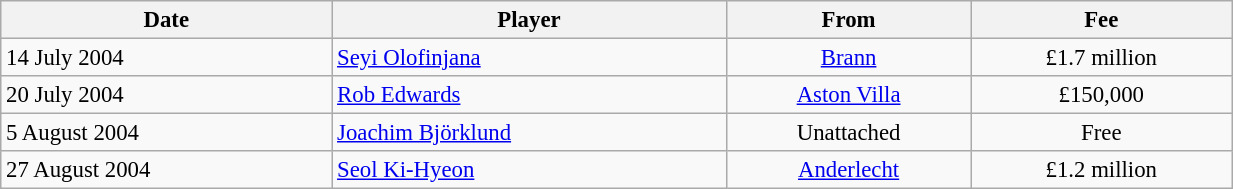<table class="wikitable" style="text-align:center; font-size:95%;width:65%; text-align:left">
<tr>
<th><strong>Date</strong></th>
<th><strong>Player</strong></th>
<th><strong>From</strong></th>
<th><strong>Fee</strong></th>
</tr>
<tr --->
<td>14 July 2004</td>
<td> <a href='#'>Seyi Olofinjana</a></td>
<td align="center"> <a href='#'>Brann</a></td>
<td align="center">£1.7 million</td>
</tr>
<tr --->
<td>20 July 2004</td>
<td> <a href='#'>Rob Edwards</a></td>
<td align="center"><a href='#'>Aston Villa</a></td>
<td align="center">£150,000</td>
</tr>
<tr --->
<td>5 August 2004</td>
<td> <a href='#'>Joachim Björklund</a></td>
<td align="center">Unattached</td>
<td align="center">Free</td>
</tr>
<tr --->
<td>27 August 2004</td>
<td> <a href='#'>Seol Ki-Hyeon</a></td>
<td align="center"> <a href='#'>Anderlecht</a></td>
<td align="center">£1.2 million</td>
</tr>
</table>
